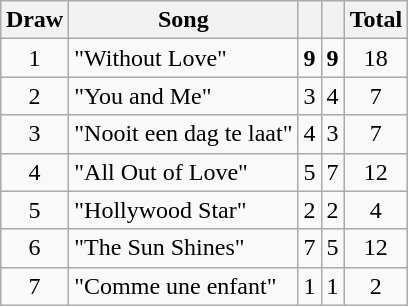<table class="wikitable plainrowheaders" style="margin: 1em auto 1em auto; text-align:center;">
<tr>
<th>Draw</th>
<th>Song</th>
<th></th>
<th></th>
<th>Total</th>
</tr>
<tr>
<td>1</td>
<td align="left">"Without Love"</td>
<td><strong>9</strong></td>
<td><strong>9</strong></td>
<td>18</td>
</tr>
<tr>
<td>2</td>
<td align="left">"You and Me"</td>
<td>3</td>
<td>4</td>
<td>7</td>
</tr>
<tr>
<td>3</td>
<td align="left">"Nooit een dag te laat"</td>
<td>4</td>
<td>3</td>
<td>7</td>
</tr>
<tr>
<td>4</td>
<td align="left">"All Out of Love"</td>
<td>5</td>
<td>7</td>
<td>12</td>
</tr>
<tr>
<td>5</td>
<td align="left">"Hollywood Star"</td>
<td>2</td>
<td>2</td>
<td>4</td>
</tr>
<tr>
<td>6</td>
<td align="left">"The Sun Shines"</td>
<td>7</td>
<td>5</td>
<td>12</td>
</tr>
<tr>
<td>7</td>
<td align="left">"Comme une enfant"</td>
<td>1</td>
<td>1</td>
<td>2</td>
</tr>
</table>
